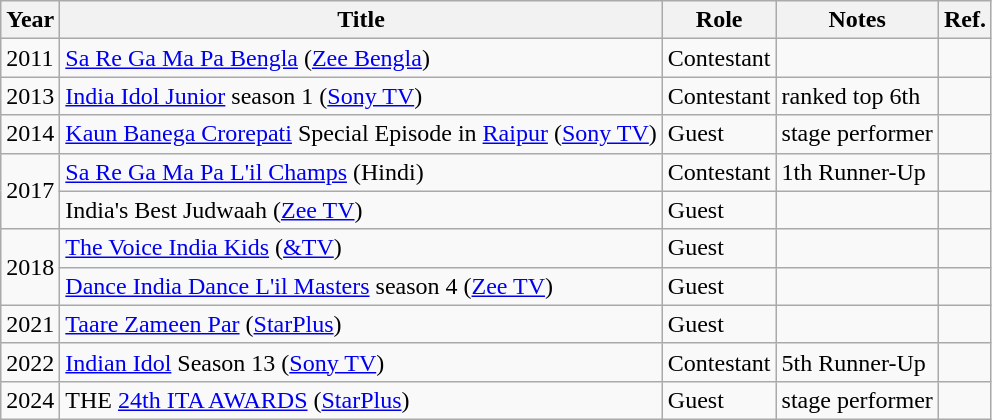<table class="wikitable">
<tr>
<th>Year</th>
<th>Title</th>
<th>Role</th>
<th><strong>Notes</strong></th>
<th>Ref.</th>
</tr>
<tr>
<td>2011</td>
<td><a href='#'>Sa Re Ga Ma Pa Bengla</a> (<a href='#'>Zee Bengla</a>)</td>
<td>Contestant</td>
<td></td>
<td></td>
</tr>
<tr>
<td>2013</td>
<td><a href='#'>India Idol Junior</a> season 1 (<a href='#'>Sony TV</a>)</td>
<td>Contestant</td>
<td>ranked top 6th</td>
<td></td>
</tr>
<tr>
<td>2014</td>
<td><a href='#'>Kaun Banega Crorepati</a> Special Episode in <a href='#'>Raipur</a>  (<a href='#'>Sony TV</a>)</td>
<td>Guest</td>
<td>stage performer</td>
<td></td>
</tr>
<tr>
<td rowspan="2">2017</td>
<td><a href='#'>Sa Re Ga Ma Pa L'il Champs</a> (Hindi)</td>
<td>Contestant</td>
<td>1th Runner-Up</td>
<td></td>
</tr>
<tr>
<td>India's Best Judwaah (<a href='#'>Zee TV</a>)</td>
<td>Guest</td>
<td></td>
<td></td>
</tr>
<tr>
<td rowspan="2">2018</td>
<td><a href='#'>The Voice India Kids</a> (<a href='#'>&TV</a>)</td>
<td>Guest</td>
<td></td>
<td></td>
</tr>
<tr>
<td><a href='#'>Dance India Dance L'il Masters</a> season 4 (<a href='#'>Zee TV</a>)</td>
<td>Guest</td>
<td></td>
<td></td>
</tr>
<tr>
<td>2021</td>
<td><a href='#'>Taare Zameen Par</a> (<a href='#'>StarPlus</a>)</td>
<td>Guest</td>
<td></td>
<td></td>
</tr>
<tr>
<td>2022</td>
<td><a href='#'>Indian Idol</a> Season 13 (<a href='#'>Sony TV</a>)</td>
<td>Contestant</td>
<td>5th Runner-Up</td>
<td></td>
</tr>
<tr>
<td>2024</td>
<td>THE <a href='#'>24th ITA AWARDS</a> (<a href='#'>StarPlus</a>)</td>
<td>Guest</td>
<td>stage performer</td>
<td></td>
</tr>
</table>
